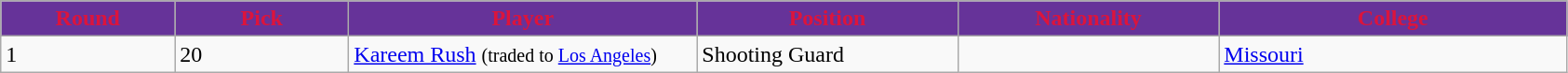<table class="wikitable sortable sortable">
<tr>
<th style="background:#663399;color:#DC143C;" width="10%">Round</th>
<th style="background:#663399;color:#DC143C;" width="10%">Pick</th>
<th style="background:#663399;color:#DC143C;" width="20%">Player</th>
<th style="background:#663399;color:#DC143C;" width="15%">Position</th>
<th style="background:#663399;color:#DC143C;" width="15%">Nationality</th>
<th style="background:#663399;color:#DC143C;" width="20%">College</th>
</tr>
<tr>
<td>1</td>
<td>20</td>
<td><a href='#'>Kareem Rush</a> <small>(traded to <a href='#'>Los Angeles</a>)</small></td>
<td>Shooting Guard</td>
<td></td>
<td><a href='#'>Missouri</a></td>
</tr>
</table>
